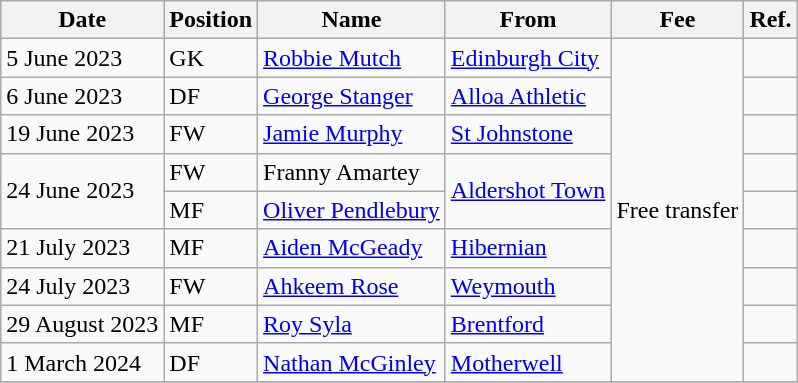<table class="wikitable">
<tr>
<th>Date</th>
<th>Position</th>
<th>Name</th>
<th>From</th>
<th>Fee</th>
<th>Ref.</th>
</tr>
<tr>
<td>5 June 2023</td>
<td>GK</td>
<td><a href='#'>Robbie Mutch</a></td>
<td><a href='#'>Edinburgh City</a></td>
<td rowspan=9>Free transfer</td>
<td></td>
</tr>
<tr>
<td>6 June 2023</td>
<td>DF</td>
<td> <a href='#'>George Stanger</a></td>
<td><a href='#'>Alloa Athletic</a></td>
<td></td>
</tr>
<tr>
<td>19 June 2023</td>
<td>FW</td>
<td><a href='#'>Jamie Murphy</a></td>
<td><a href='#'>St Johnstone</a></td>
<td></td>
</tr>
<tr>
<td rowspan=2>24 June 2023</td>
<td>FW</td>
<td> Franny Amartey</td>
<td rowspan=2> <a href='#'>Aldershot Town</a></td>
<td></td>
</tr>
<tr>
<td>MF</td>
<td> <a href='#'>Oliver Pendlebury</a></td>
<td></td>
</tr>
<tr>
<td>21 July 2023</td>
<td>MF</td>
<td> <a href='#'>Aiden McGeady</a></td>
<td><a href='#'>Hibernian</a></td>
<td></td>
</tr>
<tr>
<td>24 July 2023</td>
<td>FW</td>
<td> <a href='#'>Ahkeem Rose</a></td>
<td> <a href='#'>Weymouth</a></td>
<td></td>
</tr>
<tr>
<td>29 August 2023</td>
<td>MF</td>
<td> <a href='#'>Roy Syla</a></td>
<td> <a href='#'>Brentford</a></td>
<td></td>
</tr>
<tr>
<td>1 March 2024</td>
<td>DF</td>
<td> <a href='#'>Nathan McGinley</a></td>
<td><a href='#'>Motherwell</a></td>
<td></td>
</tr>
<tr>
</tr>
</table>
